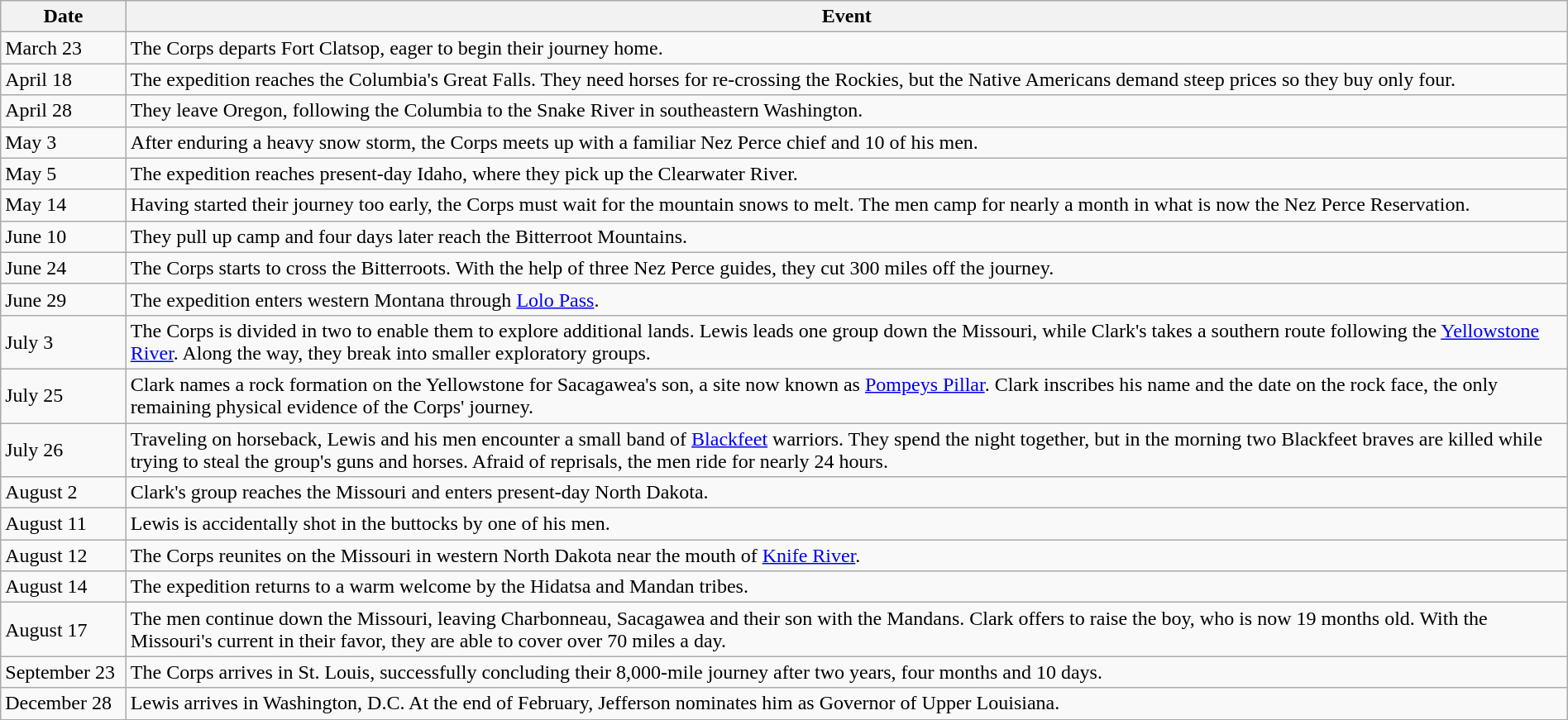<table class="wikitable" style="width:100%;">
<tr>
<th style="width:8%">Date</th>
<th style="width:92%">Event</th>
</tr>
<tr>
<td>March 23</td>
<td>The Corps departs Fort Clatsop, eager to begin their journey home.</td>
</tr>
<tr>
<td>April 18</td>
<td>The expedition reaches the Columbia's Great Falls. They need horses for re-crossing the Rockies, but the Native Americans demand steep prices so they buy only four.</td>
</tr>
<tr>
<td>April 28</td>
<td>They leave Oregon, following the Columbia to the Snake River in southeastern Washington.</td>
</tr>
<tr>
<td>May 3</td>
<td>After enduring a heavy snow storm, the Corps meets up with a familiar Nez Perce chief and 10 of his men.</td>
</tr>
<tr>
<td>May 5</td>
<td>The expedition reaches present-day Idaho, where they pick up the Clearwater River.</td>
</tr>
<tr>
<td>May 14</td>
<td>Having started their journey too early, the Corps must wait for the mountain snows to melt. The men camp for nearly a month in what is now the Nez Perce Reservation.</td>
</tr>
<tr>
<td>June 10</td>
<td>They pull up camp and four days later reach the Bitterroot Mountains.</td>
</tr>
<tr>
<td>June 24</td>
<td>The Corps starts to cross the Bitterroots. With the help of three Nez Perce guides, they cut 300 miles off the journey.</td>
</tr>
<tr>
<td>June 29</td>
<td>The expedition enters western Montana through <a href='#'>Lolo Pass</a>.</td>
</tr>
<tr>
<td>July 3</td>
<td>The Corps is divided in two to enable them to explore additional lands. Lewis leads one group down the Missouri, while Clark's takes a southern route following the <a href='#'>Yellowstone River</a>. Along the way, they break into smaller exploratory groups.</td>
</tr>
<tr>
<td>July 25</td>
<td>Clark names a rock formation on the Yellowstone for Sacagawea's son, a site now known as <a href='#'>Pompeys Pillar</a>. Clark inscribes his name and the date on the rock face, the only remaining physical evidence of the Corps' journey.</td>
</tr>
<tr>
<td>July 26</td>
<td>Traveling on horseback, Lewis and his men encounter a small band of <a href='#'>Blackfeet</a> warriors. They spend the night together, but in the morning two Blackfeet braves are killed while trying to steal the group's guns and horses. Afraid of reprisals, the men ride for nearly 24 hours.</td>
</tr>
<tr>
<td>August 2</td>
<td>Clark's group reaches the Missouri and enters present-day North Dakota.</td>
</tr>
<tr>
<td>August 11</td>
<td>Lewis is accidentally shot in the buttocks by one of his men.</td>
</tr>
<tr>
<td>August 12</td>
<td>The Corps reunites on the Missouri in western North Dakota near the mouth of <a href='#'>Knife River</a>.</td>
</tr>
<tr>
<td>August 14</td>
<td>The expedition returns to a warm welcome by the Hidatsa and Mandan tribes.</td>
</tr>
<tr>
<td>August 17</td>
<td>The men continue down the Missouri, leaving Charbonneau, Sacagawea and their son with the Mandans. Clark offers to raise the boy, who is now 19 months old. With the Missouri's current in their favor, they are able to cover over 70 miles a day.</td>
</tr>
<tr>
<td>September 23</td>
<td>The Corps arrives in St. Louis, successfully concluding their 8,000-mile journey after two years, four months and 10 days.</td>
</tr>
<tr>
<td>December 28</td>
<td>Lewis arrives in Washington, D.C. At the end of February, Jefferson nominates him as Governor of Upper Louisiana.</td>
</tr>
</table>
